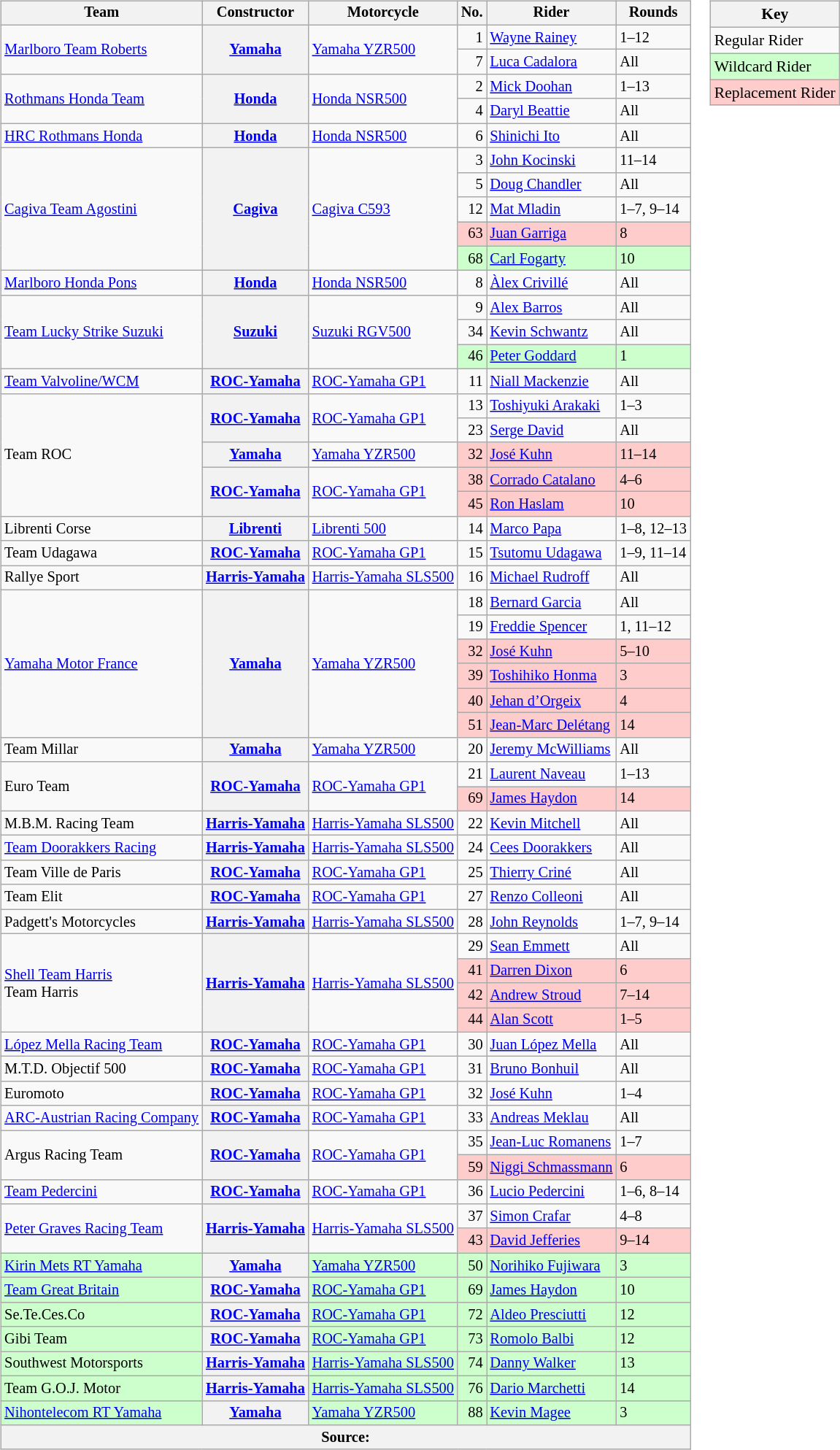<table>
<tr>
<td><br><table class="wikitable" style="font-size: 85%;">
<tr>
<th>Team</th>
<th>Constructor</th>
<th>Motorcycle</th>
<th>No.</th>
<th>Rider</th>
<th>Rounds</th>
</tr>
<tr>
<td rowspan=2> <a href='#'>Marlboro Team Roberts</a></td>
<th rowspan=2><a href='#'>Yamaha</a></th>
<td rowspan=2><a href='#'>Yamaha YZR500</a></td>
<td align="right">1</td>
<td> <a href='#'>Wayne Rainey</a></td>
<td>1–12</td>
</tr>
<tr>
<td align="right">7</td>
<td> <a href='#'>Luca Cadalora</a></td>
<td>All</td>
</tr>
<tr>
<td rowspan=2> <a href='#'>Rothmans Honda Team</a></td>
<th rowspan=2><a href='#'>Honda</a></th>
<td rowspan=2><a href='#'>Honda NSR500</a></td>
<td align="right">2</td>
<td> <a href='#'>Mick Doohan</a></td>
<td>1–13</td>
</tr>
<tr>
<td align="right">4</td>
<td> <a href='#'>Daryl Beattie</a></td>
<td>All</td>
</tr>
<tr>
<td> <a href='#'>HRC Rothmans Honda</a></td>
<th><a href='#'>Honda</a></th>
<td><a href='#'>Honda NSR500</a></td>
<td align="right">6</td>
<td> <a href='#'>Shinichi Ito</a></td>
<td>All</td>
</tr>
<tr>
<td rowspan=5> <a href='#'>Cagiva Team Agostini</a></td>
<th rowspan=5><a href='#'>Cagiva</a></th>
<td rowspan=5><a href='#'>Cagiva C593</a></td>
<td align="right">3</td>
<td> <a href='#'>John Kocinski</a></td>
<td>11–14</td>
</tr>
<tr>
<td align="right">5</td>
<td> <a href='#'>Doug Chandler</a></td>
<td>All</td>
</tr>
<tr>
<td align="right">12</td>
<td> <a href='#'>Mat Mladin</a></td>
<td>1–7, 9–14</td>
</tr>
<tr style="background-color:#ffcccc">
<td align="right">63</td>
<td> <a href='#'>Juan Garriga</a></td>
<td>8</td>
</tr>
<tr style="background-color:#ccffcc">
<td align="right">68</td>
<td> <a href='#'>Carl Fogarty</a></td>
<td>10</td>
</tr>
<tr>
<td> <a href='#'>Marlboro Honda Pons</a></td>
<th><a href='#'>Honda</a></th>
<td><a href='#'>Honda NSR500</a></td>
<td align="right">8</td>
<td> <a href='#'>Àlex Crivillé</a></td>
<td>All</td>
</tr>
<tr>
<td rowspan=3> <a href='#'>Team Lucky Strike Suzuki</a></td>
<th rowspan=3><a href='#'>Suzuki</a></th>
<td rowspan=3><a href='#'>Suzuki RGV500</a></td>
<td align="right">9</td>
<td> <a href='#'>Alex Barros</a></td>
<td>All</td>
</tr>
<tr>
<td align="right">34</td>
<td> <a href='#'>Kevin Schwantz</a></td>
<td>All</td>
</tr>
<tr style="background-color:#ccffcc">
<td align="right">46</td>
<td> <a href='#'>Peter Goddard</a></td>
<td>1</td>
</tr>
<tr>
<td> <a href='#'>Team Valvoline/WCM</a></td>
<th><a href='#'>ROC-Yamaha</a></th>
<td><a href='#'>ROC-Yamaha GP1</a></td>
<td align="right">11</td>
<td> <a href='#'>Niall Mackenzie</a></td>
<td>All</td>
</tr>
<tr>
<td rowspan=5> Team ROC</td>
<th rowspan=2><a href='#'>ROC-Yamaha</a></th>
<td rowspan=2><a href='#'>ROC-Yamaha GP1</a></td>
<td align="right">13</td>
<td> <a href='#'>Toshiyuki Arakaki</a></td>
<td>1–3</td>
</tr>
<tr>
<td align="right">23</td>
<td> <a href='#'>Serge David</a></td>
<td>All</td>
</tr>
<tr>
<th><a href='#'>Yamaha</a></th>
<td><a href='#'>Yamaha YZR500</a></td>
<td align="right" style="background-color:#ffcccc">32</td>
<td style="background-color:#ffcccc"> <a href='#'>José Kuhn</a></td>
<td style="background-color:#ffcccc">11–14</td>
</tr>
<tr>
<th rowspan=2><a href='#'>ROC-Yamaha</a></th>
<td rowspan=2><a href='#'>ROC-Yamaha GP1</a></td>
<td align="right" style="background-color:#ffcccc">38</td>
<td style="background-color:#ffcccc"> <a href='#'>Corrado Catalano</a></td>
<td style="background-color:#ffcccc">4–6</td>
</tr>
<tr style="background-color:#ffcccc">
<td align="right">45</td>
<td> <a href='#'>Ron Haslam</a></td>
<td>10</td>
</tr>
<tr>
<td> Librenti Corse</td>
<th><a href='#'>Librenti</a></th>
<td><a href='#'>Librenti 500</a></td>
<td align="right">14</td>
<td> <a href='#'>Marco Papa</a></td>
<td>1–8, 12–13</td>
</tr>
<tr>
<td> Team Udagawa</td>
<th><a href='#'>ROC-Yamaha</a></th>
<td><a href='#'>ROC-Yamaha GP1</a></td>
<td align="right">15</td>
<td> <a href='#'>Tsutomu Udagawa</a></td>
<td>1–9, 11–14</td>
</tr>
<tr>
<td> Rallye Sport</td>
<th><a href='#'>Harris-Yamaha</a></th>
<td><a href='#'>Harris-Yamaha SLS500</a></td>
<td align="right">16</td>
<td> <a href='#'>Michael Rudroff</a></td>
<td>All</td>
</tr>
<tr>
<td rowspan=6> <a href='#'>Yamaha Motor France</a></td>
<th rowspan=6><a href='#'>Yamaha</a></th>
<td rowspan=6><a href='#'>Yamaha YZR500</a></td>
<td align="right">18</td>
<td> <a href='#'>Bernard Garcia</a></td>
<td>All</td>
</tr>
<tr>
<td align="right">19</td>
<td> <a href='#'>Freddie Spencer</a></td>
<td>1, 11–12</td>
</tr>
<tr style="background-color:#ffcccc">
<td align="right">32</td>
<td> <a href='#'>José Kuhn</a></td>
<td>5–10</td>
</tr>
<tr style="background-color:#ffcccc">
<td align="right">39</td>
<td> <a href='#'>Toshihiko Honma</a></td>
<td>3</td>
</tr>
<tr style="background-color:#ffcccc">
<td align="right">40</td>
<td> <a href='#'>Jehan d’Orgeix</a></td>
<td>4</td>
</tr>
<tr style="background-color:#ffcccc">
<td align="right">51</td>
<td> <a href='#'>Jean-Marc Delétang</a></td>
<td>14</td>
</tr>
<tr>
<td> Team Millar</td>
<th><a href='#'>Yamaha</a></th>
<td><a href='#'>Yamaha YZR500</a></td>
<td align="right">20</td>
<td> <a href='#'>Jeremy McWilliams</a></td>
<td>All</td>
</tr>
<tr>
<td rowspan=2> Euro Team</td>
<th rowspan=2><a href='#'>ROC-Yamaha</a></th>
<td rowspan=2><a href='#'>ROC-Yamaha GP1</a></td>
<td align="right">21</td>
<td> <a href='#'>Laurent Naveau</a></td>
<td>1–13</td>
</tr>
<tr style="background-color:#ffcccc">
<td align="right">69</td>
<td> <a href='#'>James Haydon</a></td>
<td>14</td>
</tr>
<tr>
<td> M.B.M. Racing Team</td>
<th><a href='#'>Harris-Yamaha</a></th>
<td><a href='#'>Harris-Yamaha SLS500</a></td>
<td align="right">22</td>
<td> <a href='#'>Kevin Mitchell</a></td>
<td>All</td>
</tr>
<tr>
<td> <a href='#'>Team Doorakkers Racing</a></td>
<th><a href='#'>Harris-Yamaha</a></th>
<td><a href='#'>Harris-Yamaha SLS500</a></td>
<td align="right">24</td>
<td> <a href='#'>Cees Doorakkers</a></td>
<td>All</td>
</tr>
<tr>
<td> Team Ville de Paris</td>
<th><a href='#'>ROC-Yamaha</a></th>
<td><a href='#'>ROC-Yamaha GP1</a></td>
<td align="right">25</td>
<td> <a href='#'>Thierry Criné</a></td>
<td>All</td>
</tr>
<tr>
<td> Team Elit</td>
<th><a href='#'>ROC-Yamaha</a></th>
<td><a href='#'>ROC-Yamaha GP1</a></td>
<td align="right">27</td>
<td> <a href='#'>Renzo Colleoni</a></td>
<td>All</td>
</tr>
<tr>
<td> Padgett's Motorcycles</td>
<th><a href='#'>Harris-Yamaha</a></th>
<td><a href='#'>Harris-Yamaha SLS500</a></td>
<td align="right">28</td>
<td> <a href='#'>John Reynolds</a></td>
<td>1–7, 9–14</td>
</tr>
<tr>
<td rowspan=4> <a href='#'>Shell Team Harris</a><br>Team Harris</td>
<th rowspan=4><a href='#'>Harris-Yamaha</a></th>
<td rowspan=4><a href='#'>Harris-Yamaha SLS500</a></td>
<td align="right">29</td>
<td> <a href='#'>Sean Emmett</a></td>
<td>All</td>
</tr>
<tr style="background-color:#ffcccc">
<td align="right">41</td>
<td> <a href='#'>Darren Dixon</a></td>
<td>6</td>
</tr>
<tr style="background-color:#ffcccc">
<td align="right">42</td>
<td> <a href='#'>Andrew Stroud</a></td>
<td>7–14</td>
</tr>
<tr style="background-color:#ffcccc">
<td align="right">44</td>
<td> <a href='#'>Alan Scott</a></td>
<td>1–5</td>
</tr>
<tr>
<td> <a href='#'>López Mella Racing Team</a></td>
<th><a href='#'>ROC-Yamaha</a></th>
<td><a href='#'>ROC-Yamaha GP1</a></td>
<td align="right">30</td>
<td> <a href='#'>Juan López Mella</a></td>
<td>All</td>
</tr>
<tr>
<td> M.T.D. Objectif 500</td>
<th><a href='#'>ROC-Yamaha</a></th>
<td><a href='#'>ROC-Yamaha GP1</a></td>
<td align="right">31</td>
<td> <a href='#'>Bruno Bonhuil</a></td>
<td>All</td>
</tr>
<tr>
<td> Euromoto</td>
<th><a href='#'>ROC-Yamaha</a></th>
<td><a href='#'>ROC-Yamaha GP1</a></td>
<td align="right">32</td>
<td> <a href='#'>José Kuhn</a></td>
<td>1–4</td>
</tr>
<tr>
<td> <a href='#'>ARC-Austrian Racing Company</a></td>
<th><a href='#'>ROC-Yamaha</a></th>
<td><a href='#'>ROC-Yamaha GP1</a></td>
<td align="right">33</td>
<td> <a href='#'>Andreas Meklau</a></td>
<td>All</td>
</tr>
<tr>
<td rowspan=2> Argus Racing Team</td>
<th rowspan=2><a href='#'>ROC-Yamaha</a></th>
<td rowspan=2><a href='#'>ROC-Yamaha GP1</a></td>
<td align="right">35</td>
<td> <a href='#'>Jean-Luc Romanens</a></td>
<td>1–7</td>
</tr>
<tr style="background-color:#ffcccc">
<td align="right">59</td>
<td> <a href='#'>Niggi Schmassmann</a></td>
<td>6</td>
</tr>
<tr>
<td> <a href='#'>Team Pedercini</a></td>
<th><a href='#'>ROC-Yamaha</a></th>
<td><a href='#'>ROC-Yamaha GP1</a></td>
<td align="right">36</td>
<td> <a href='#'>Lucio Pedercini</a></td>
<td>1–6, 8–14</td>
</tr>
<tr>
<td rowspan=2> <a href='#'>Peter Graves Racing Team</a></td>
<th rowspan=2><a href='#'>Harris-Yamaha</a></th>
<td rowspan=2><a href='#'>Harris-Yamaha SLS500</a></td>
<td align="right">37</td>
<td> <a href='#'>Simon Crafar</a></td>
<td>4–8</td>
</tr>
<tr style="background-color:#ffcccc">
<td align="right">43</td>
<td> <a href='#'>David Jefferies</a></td>
<td>9–14</td>
</tr>
<tr style="background-color:#ccffcc">
<td> <a href='#'>Kirin Mets RT Yamaha</a></td>
<th><a href='#'>Yamaha</a></th>
<td><a href='#'>Yamaha YZR500</a></td>
<td align="right">50</td>
<td> <a href='#'>Norihiko Fujiwara</a></td>
<td>3</td>
</tr>
<tr style="background-color:#ccffcc">
<td> <a href='#'>Team Great Britain</a></td>
<th><a href='#'>ROC-Yamaha</a></th>
<td><a href='#'>ROC-Yamaha GP1</a></td>
<td align="right">69</td>
<td> <a href='#'>James Haydon</a></td>
<td>10</td>
</tr>
<tr style="background-color:#ccffcc">
<td> Se.Te.Ces.Co</td>
<th><a href='#'>ROC-Yamaha</a></th>
<td><a href='#'>ROC-Yamaha GP1</a></td>
<td align="right">72</td>
<td> <a href='#'>Aldeo Presciutti</a></td>
<td>12</td>
</tr>
<tr style="background-color:#ccffcc">
<td> Gibi Team</td>
<th><a href='#'>ROC-Yamaha</a></th>
<td><a href='#'>ROC-Yamaha GP1</a></td>
<td align="right">73</td>
<td> <a href='#'>Romolo Balbi</a></td>
<td>12</td>
</tr>
<tr style="background-color:#ccffcc">
<td> Southwest Motorsports</td>
<th><a href='#'>Harris-Yamaha</a></th>
<td><a href='#'>Harris-Yamaha SLS500</a></td>
<td align="right">74</td>
<td> <a href='#'>Danny Walker</a></td>
<td>13</td>
</tr>
<tr style="background-color:#ccffcc">
<td> Team G.O.J. Motor</td>
<th><a href='#'>Harris-Yamaha</a></th>
<td><a href='#'>Harris-Yamaha SLS500</a></td>
<td align="right">76</td>
<td> <a href='#'>Dario Marchetti</a></td>
<td>14</td>
</tr>
<tr style="background-color:#ccffcc">
<td> <a href='#'>Nihontelecom RT Yamaha</a></td>
<th><a href='#'>Yamaha</a></th>
<td><a href='#'>Yamaha YZR500</a></td>
<td align="right">88</td>
<td> <a href='#'>Kevin Magee</a></td>
<td>3</td>
</tr>
<tr>
<th colspan=6>Source: </th>
</tr>
</table>
</td>
<td valign="top"><br><table class="wikitable" style="font-size: 90%;">
<tr>
<th colspan=2>Key</th>
</tr>
<tr>
<td>Regular Rider</td>
</tr>
<tr style="background-color:#ccffcc">
<td>Wildcard Rider</td>
</tr>
<tr style="background-color:#ffcccc">
<td>Replacement Rider</td>
</tr>
</table>
</td>
</tr>
</table>
